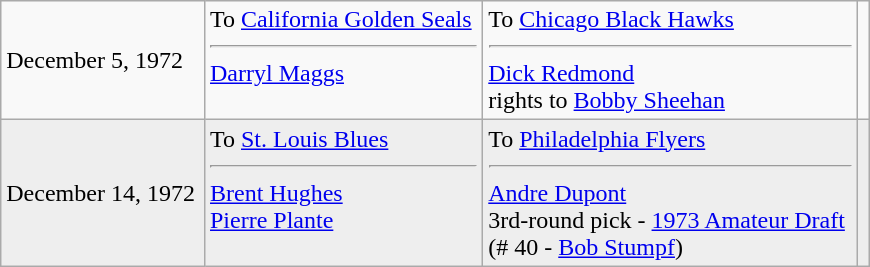<table class="wikitable" style="border:1px solid #999; width:580px;">
<tr>
<td>December 5, 1972</td>
<td valign="top">To <a href='#'>California Golden Seals</a><hr><a href='#'>Darryl Maggs</a></td>
<td valign="top">To <a href='#'>Chicago Black Hawks</a><hr><a href='#'>Dick Redmond</a><br>rights to <a href='#'>Bobby Sheehan</a></td>
<td></td>
</tr>
<tr bgcolor="eeeeee">
<td>December 14, 1972</td>
<td valign="top">To <a href='#'>St. Louis Blues</a><hr><a href='#'>Brent Hughes</a><br><a href='#'>Pierre Plante</a></td>
<td valign="top">To <a href='#'>Philadelphia Flyers</a><hr><a href='#'>Andre Dupont</a><br>3rd-round pick - <a href='#'>1973 Amateur Draft</a><br>(# 40 - <a href='#'>Bob Stumpf</a>)</td>
<td></td>
</tr>
</table>
